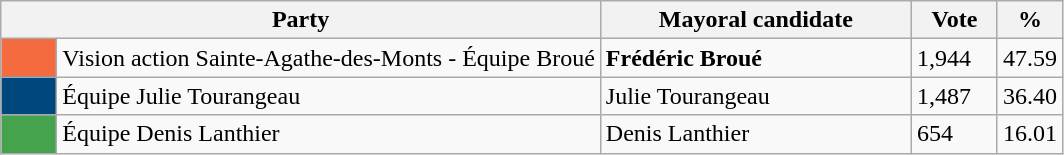<table class="wikitable">
<tr>
<th bgcolor="#DDDDFF" width="230px" colspan="2">Party</th>
<th bgcolor="#DDDDFF" width="200px">Mayoral candidate</th>
<th bgcolor="#DDDDFF" width="50px">Vote</th>
<th bgcolor="#DDDDFF" width="30px">%</th>
</tr>
<tr>
<td bgcolor=#f36b3e width="30px"> </td>
<td>Vision action Sainte-Agathe-des-Monts - Équipe Broué</td>
<td><strong>Frédéric Broué</strong></td>
<td>1,944</td>
<td>47.59</td>
</tr>
<tr>
<td bgcolor=#00477d width="30px"> </td>
<td>Équipe Julie Tourangeau</td>
<td>Julie Tourangeau</td>
<td>1,487</td>
<td>36.40</td>
</tr>
<tr>
<td bgcolor=#45a34e width="30px"> </td>
<td>Équipe Denis Lanthier</td>
<td>Denis Lanthier</td>
<td>654</td>
<td>16.01</td>
</tr>
</table>
